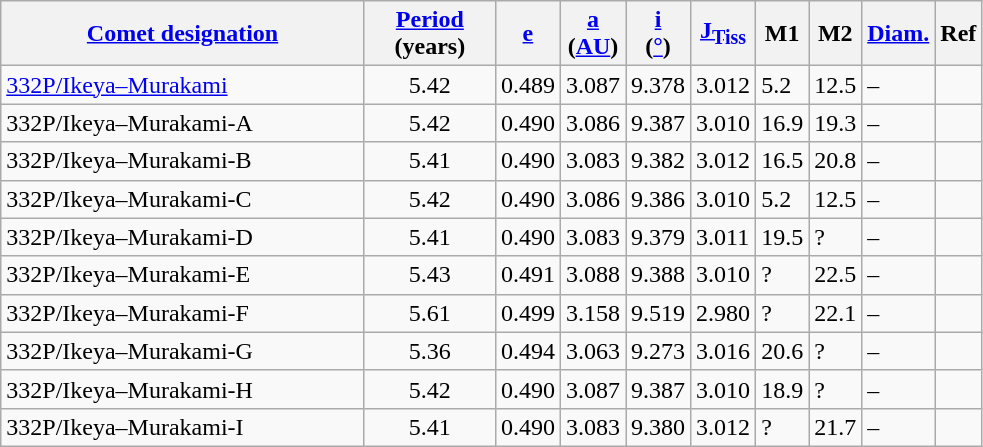<table class="wikitable sortable">
<tr>
<th align="left" width=235 data-sort-type="number"><a href='#'>Comet designation</a></th>
<th width="80"><a href='#'>Period</a><br>(years)</th>
<th><a href='#'>e</a></th>
<th><a href='#'>a</a><br>(<a href='#'>AU</a>)</th>
<th><a href='#'>i</a><br>(<a href='#'>°</a>)</th>
<th><a href='#'>J<sub>Tiss</sub></a></th>
<th>M1</th>
<th>M2</th>
<th><a href='#'>Diam.</a></th>
<th>Ref</th>
</tr>
<tr id="1003110">
<td><a href='#'>332P/Ikeya–Murakami</a></td>
<td align="center">5.42</td>
<td>0.489</td>
<td>3.087</td>
<td>9.378</td>
<td>3.012</td>
<td>5.2</td>
<td>12.5</td>
<td>–</td>
<td></td>
</tr>
<tr id="1003445">
<td>332P/Ikeya–Murakami-A</td>
<td align="center">5.42</td>
<td>0.490</td>
<td>3.086</td>
<td>9.387</td>
<td>3.010</td>
<td>16.9</td>
<td>19.3</td>
<td>–</td>
<td></td>
</tr>
<tr id="1003446">
<td>332P/Ikeya–Murakami-B</td>
<td align="center">5.41</td>
<td>0.490</td>
<td>3.083</td>
<td>9.382</td>
<td>3.012</td>
<td>16.5</td>
<td>20.8</td>
<td>–</td>
<td></td>
</tr>
<tr id="1003447">
<td>332P/Ikeya–Murakami-C</td>
<td align="center">5.42</td>
<td>0.490</td>
<td>3.086</td>
<td>9.386</td>
<td>3.010</td>
<td>5.2</td>
<td>12.5</td>
<td>–</td>
<td></td>
</tr>
<tr id="1003448">
<td>332P/Ikeya–Murakami-D</td>
<td align="center">5.41</td>
<td>0.490</td>
<td>3.083</td>
<td>9.379</td>
<td>3.011</td>
<td>19.5</td>
<td>?</td>
<td>–</td>
<td></td>
</tr>
<tr id="1003458">
<td>332P/Ikeya–Murakami-E</td>
<td align="center">5.43</td>
<td>0.491</td>
<td>3.088</td>
<td>9.388</td>
<td>3.010</td>
<td>?</td>
<td>22.5</td>
<td>–</td>
<td></td>
</tr>
<tr id="1003449">
<td>332P/Ikeya–Murakami-F</td>
<td align="center">5.61</td>
<td>0.499</td>
<td>3.158</td>
<td>9.519</td>
<td>2.980</td>
<td>?</td>
<td>22.1</td>
<td>–</td>
<td></td>
</tr>
<tr id="1003452">
<td>332P/Ikeya–Murakami-G</td>
<td align="center">5.36</td>
<td>0.494</td>
<td>3.063</td>
<td>9.273</td>
<td>3.016</td>
<td>20.6</td>
<td>?</td>
<td>–</td>
<td></td>
</tr>
<tr id="1003453">
<td>332P/Ikeya–Murakami-H</td>
<td align="center">5.42</td>
<td>0.490</td>
<td>3.087</td>
<td>9.387</td>
<td>3.010</td>
<td>18.9</td>
<td>?</td>
<td>–</td>
<td></td>
</tr>
<tr id="1003459">
<td>332P/Ikeya–Murakami-I</td>
<td align="center">5.41</td>
<td>0.490</td>
<td>3.083</td>
<td>9.380</td>
<td>3.012</td>
<td>?</td>
<td>21.7</td>
<td>–</td>
<td></td>
</tr>
</table>
